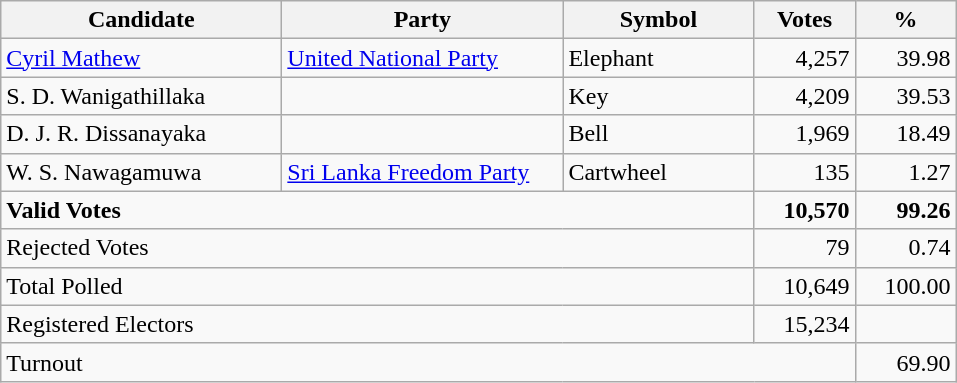<table class="wikitable" border="1" style="text-align:right;">
<tr>
<th align=left width="180">Candidate</th>
<th align=left width="180">Party</th>
<th align=left width="120">Symbol</th>
<th align=left width="60">Votes</th>
<th align=left width="60">%</th>
</tr>
<tr>
<td align=left><a href='#'>Cyril Mathew</a></td>
<td align=left><a href='#'>United National Party</a></td>
<td align=left>Elephant</td>
<td>4,257</td>
<td>39.98</td>
</tr>
<tr>
<td align=left>S. D. Wanigathillaka</td>
<td align=left></td>
<td align=left>Key</td>
<td>4,209</td>
<td>39.53</td>
</tr>
<tr>
<td align=left>D. J. R. Dissanayaka</td>
<td align=left></td>
<td align=left>Bell</td>
<td>1,969</td>
<td>18.49</td>
</tr>
<tr>
<td align=left>W. S. Nawagamuwa</td>
<td align=left><a href='#'>Sri Lanka Freedom Party</a></td>
<td align=left>Cartwheel</td>
<td>135</td>
<td>1.27</td>
</tr>
<tr>
<td align=left colspan=3><strong>Valid Votes</strong></td>
<td><strong>10,570</strong></td>
<td><strong>99.26</strong></td>
</tr>
<tr>
<td align=left colspan=3>Rejected Votes</td>
<td>79</td>
<td>0.74</td>
</tr>
<tr>
<td align=left colspan=3>Total Polled</td>
<td>10,649</td>
<td>100.00</td>
</tr>
<tr>
<td align=left colspan=3>Registered Electors</td>
<td>15,234</td>
<td></td>
</tr>
<tr>
<td align=left colspan=4>Turnout</td>
<td>69.90</td>
</tr>
</table>
